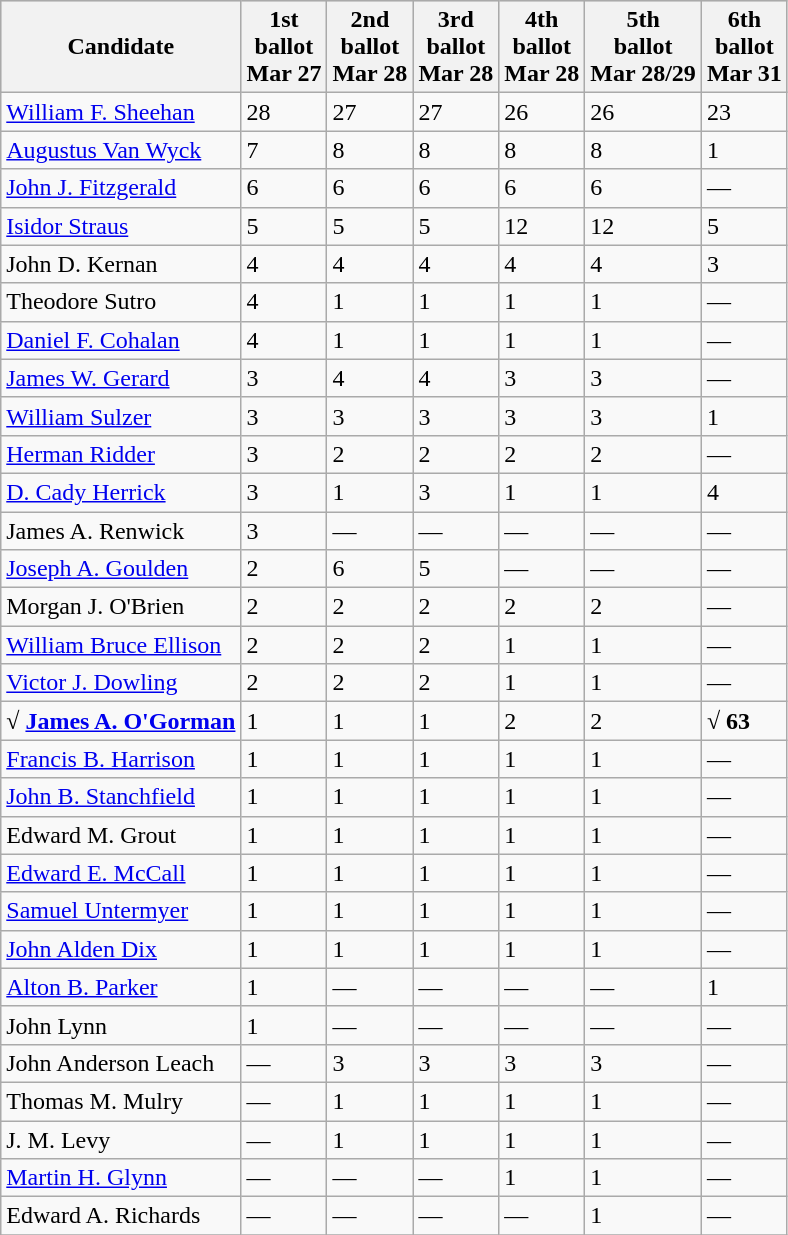<table class=wikitable>
<tr bgcolor=lightgrey>
<th>Candidate</th>
<th>1st<br>ballot<br>Mar 27</th>
<th>2nd<br>ballot<br>Mar 28</th>
<th>3rd<br>ballot<br>Mar 28</th>
<th>4th<br>ballot<br>Mar 28</th>
<th>5th<br>ballot<br>Mar 28/29</th>
<th>6th<br>ballot<br>Mar 31</th>
</tr>
<tr>
<td><a href='#'>William F. Sheehan</a></td>
<td>28</td>
<td>27</td>
<td>27</td>
<td>26</td>
<td>26</td>
<td>23</td>
</tr>
<tr>
<td><a href='#'>Augustus Van Wyck</a></td>
<td>7</td>
<td>8</td>
<td>8</td>
<td>8</td>
<td>8</td>
<td>1</td>
</tr>
<tr>
<td><a href='#'>John J. Fitzgerald</a></td>
<td>6</td>
<td>6</td>
<td>6</td>
<td>6</td>
<td>6</td>
<td>—</td>
</tr>
<tr>
<td><a href='#'>Isidor Straus</a></td>
<td>5</td>
<td>5</td>
<td>5</td>
<td>12</td>
<td>12</td>
<td>5</td>
</tr>
<tr>
<td>John D. Kernan</td>
<td>4</td>
<td>4</td>
<td>4</td>
<td>4</td>
<td>4</td>
<td>3</td>
</tr>
<tr>
<td>Theodore Sutro</td>
<td>4</td>
<td>1</td>
<td>1</td>
<td>1</td>
<td>1</td>
<td>—</td>
</tr>
<tr>
<td><a href='#'>Daniel F. Cohalan</a></td>
<td>4</td>
<td>1</td>
<td>1</td>
<td>1</td>
<td>1</td>
<td>—</td>
</tr>
<tr>
<td><a href='#'>James W. Gerard</a></td>
<td>3</td>
<td>4</td>
<td>4</td>
<td>3</td>
<td>3</td>
<td>—</td>
</tr>
<tr>
<td><a href='#'>William Sulzer</a></td>
<td>3</td>
<td>3</td>
<td>3</td>
<td>3</td>
<td>3</td>
<td>1</td>
</tr>
<tr>
<td><a href='#'>Herman Ridder</a></td>
<td>3</td>
<td>2</td>
<td>2</td>
<td>2</td>
<td>2</td>
<td>—</td>
</tr>
<tr>
<td><a href='#'>D. Cady Herrick</a></td>
<td>3</td>
<td>1</td>
<td>3</td>
<td>1</td>
<td>1</td>
<td>4</td>
</tr>
<tr>
<td>James A. Renwick</td>
<td>3</td>
<td>—</td>
<td>—</td>
<td>—</td>
<td>—</td>
<td>—</td>
</tr>
<tr>
<td><a href='#'>Joseph A. Goulden</a></td>
<td>2</td>
<td>6</td>
<td>5</td>
<td>—</td>
<td>—</td>
<td>—</td>
</tr>
<tr>
<td>Morgan J. O'Brien</td>
<td>2</td>
<td>2</td>
<td>2</td>
<td>2</td>
<td>2</td>
<td>—</td>
</tr>
<tr>
<td><a href='#'>William Bruce Ellison</a></td>
<td>2</td>
<td>2</td>
<td>2</td>
<td>1</td>
<td>1</td>
<td>—</td>
</tr>
<tr>
<td><a href='#'>Victor J. Dowling</a></td>
<td>2</td>
<td>2</td>
<td>2</td>
<td>1</td>
<td>1</td>
<td>—</td>
</tr>
<tr>
<td><strong>√ <a href='#'>James A. O'Gorman</a></strong></td>
<td>1</td>
<td>1</td>
<td>1</td>
<td>2</td>
<td>2</td>
<td><strong>√ 63</strong></td>
</tr>
<tr>
<td><a href='#'>Francis B. Harrison</a></td>
<td>1</td>
<td>1</td>
<td>1</td>
<td>1</td>
<td>1</td>
<td>—</td>
</tr>
<tr>
<td><a href='#'>John B. Stanchfield</a></td>
<td>1</td>
<td>1</td>
<td>1</td>
<td>1</td>
<td>1</td>
<td>—</td>
</tr>
<tr>
<td>Edward M. Grout</td>
<td>1</td>
<td>1</td>
<td>1</td>
<td>1</td>
<td>1</td>
<td>—</td>
</tr>
<tr>
<td><a href='#'>Edward E. McCall</a></td>
<td>1</td>
<td>1</td>
<td>1</td>
<td>1</td>
<td>1</td>
<td>—</td>
</tr>
<tr>
<td><a href='#'>Samuel Untermyer</a></td>
<td>1</td>
<td>1</td>
<td>1</td>
<td>1</td>
<td>1</td>
<td>—</td>
</tr>
<tr>
<td><a href='#'>John Alden Dix</a></td>
<td>1</td>
<td>1</td>
<td>1</td>
<td>1</td>
<td>1</td>
<td>—</td>
</tr>
<tr>
<td><a href='#'>Alton B. Parker</a></td>
<td>1</td>
<td>—</td>
<td>—</td>
<td>—</td>
<td>—</td>
<td>1</td>
</tr>
<tr>
<td>John Lynn</td>
<td>1</td>
<td>—</td>
<td>—</td>
<td>—</td>
<td>—</td>
<td>—</td>
</tr>
<tr>
<td>John Anderson Leach</td>
<td>—</td>
<td>3</td>
<td>3</td>
<td>3</td>
<td>3</td>
<td>—</td>
</tr>
<tr>
<td>Thomas M. Mulry</td>
<td>—</td>
<td>1</td>
<td>1</td>
<td>1</td>
<td>1</td>
<td>—</td>
</tr>
<tr>
<td>J. M. Levy</td>
<td>—</td>
<td>1</td>
<td>1</td>
<td>1</td>
<td>1</td>
<td>—</td>
</tr>
<tr>
<td><a href='#'>Martin H. Glynn</a></td>
<td>—</td>
<td>—</td>
<td>—</td>
<td>1</td>
<td>1</td>
<td>—</td>
</tr>
<tr>
<td>Edward A. Richards</td>
<td>—</td>
<td>—</td>
<td>—</td>
<td>—</td>
<td>1</td>
<td>—</td>
</tr>
<tr>
</tr>
</table>
